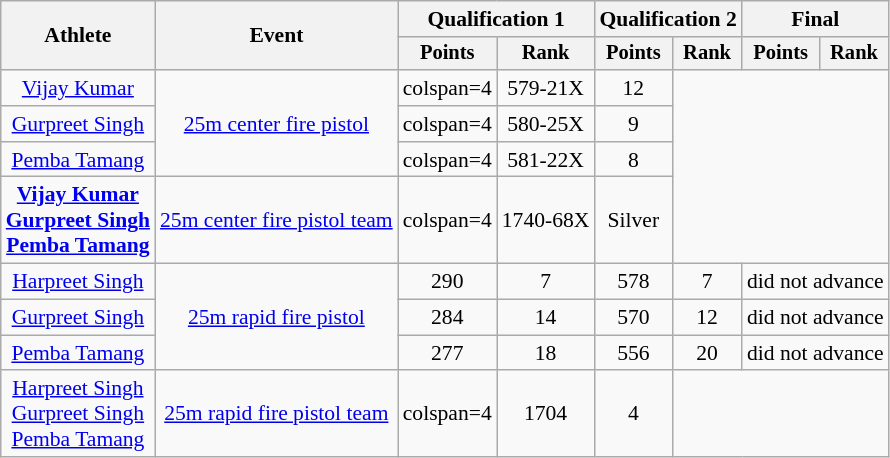<table class=wikitable style="text-align:center; font-size:90%">
<tr>
<th rowspan=2>Athlete</th>
<th rowspan=2>Event</th>
<th colspan=2>Qualification 1</th>
<th colspan=2>Qualification 2</th>
<th colspan=2>Final</th>
</tr>
<tr style="font-size:95%">
<th>Points</th>
<th>Rank</th>
<th>Points</th>
<th>Rank</th>
<th>Points</th>
<th>Rank</th>
</tr>
<tr>
<td><a href='#'>Vijay Kumar</a></td>
<td rowspan=3><a href='#'>25m center fire pistol</a></td>
<td>colspan=4 </td>
<td>579-21X</td>
<td>12</td>
</tr>
<tr>
<td><a href='#'>Gurpreet Singh</a></td>
<td>colspan=4 </td>
<td>580-25X</td>
<td>9</td>
</tr>
<tr>
<td><a href='#'>Pemba Tamang</a></td>
<td>colspan=4 </td>
<td>581-22X</td>
<td>8</td>
</tr>
<tr>
<td><strong><a href='#'>Vijay Kumar</a><br><a href='#'>Gurpreet Singh</a><br><a href='#'>Pemba Tamang</a></strong></td>
<td><a href='#'>25m center fire pistol team</a></td>
<td>colspan=4 </td>
<td>1740-68X</td>
<td> Silver</td>
</tr>
<tr>
<td><a href='#'>Harpreet Singh</a></td>
<td rowspan=3><a href='#'>25m rapid fire pistol</a></td>
<td>290</td>
<td>7</td>
<td>578</td>
<td>7</td>
<td style="text-align:center;" colspan=2>did not advance</td>
</tr>
<tr>
<td><a href='#'>Gurpreet Singh</a></td>
<td>284</td>
<td>14</td>
<td>570</td>
<td>12</td>
<td style="text-align:center;" colspan=2>did not advance</td>
</tr>
<tr>
<td><a href='#'>Pemba Tamang</a></td>
<td>277</td>
<td>18</td>
<td>556</td>
<td>20</td>
<td style="text-align:center;" colspan=2>did not advance</td>
</tr>
<tr>
<td><a href='#'>Harpreet Singh</a><br><a href='#'>Gurpreet Singh</a><br><a href='#'>Pemba Tamang</a></td>
<td><a href='#'>25m rapid fire pistol team</a></td>
<td>colspan=4 </td>
<td>1704</td>
<td>4</td>
</tr>
</table>
